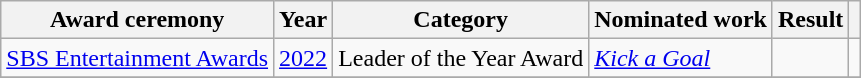<table class="wikitable plainrowheaders sortable">
<tr>
<th scope="col">Award ceremony</th>
<th scope="col">Year</th>
<th scope="col">Category</th>
<th scope="col">Nominated work</th>
<th scope="col">Result</th>
<th scope="col" class="unsortable"></th>
</tr>
<tr>
<td rowspan="1"><a href='#'>SBS Entertainment Awards</a></td>
<td style="text-align:center"><a href='#'>2022</a></td>
<td>Leader of the Year Award</td>
<td><em><a href='#'>Kick a Goal</a></em></td>
<td></td>
<td style="text-align:center" rowspan="1"></td>
</tr>
<tr>
</tr>
</table>
